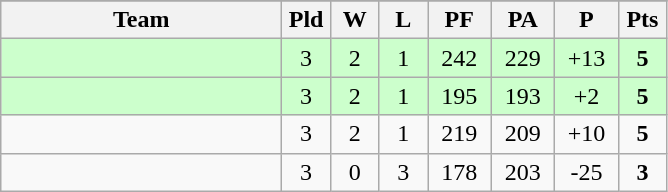<table class=wikitable>
<tr align=center>
</tr>
<tr>
<th width=180>Team</th>
<th width=25>Pld</th>
<th width=25>W</th>
<th width=25>L</th>
<th width=35>PF</th>
<th width=35>PA</th>
<th width=35>P</th>
<th width=25>Pts</th>
</tr>
<tr align=center bgcolor="#ccffcc">
<td align=left></td>
<td>3</td>
<td>2</td>
<td>1</td>
<td>242</td>
<td>229</td>
<td>+13</td>
<td><strong>5</strong></td>
</tr>
<tr align=center bgcolor="#ccffcc">
<td align=left></td>
<td>3</td>
<td>2</td>
<td>1</td>
<td>195</td>
<td>193</td>
<td>+2</td>
<td><strong>5</strong></td>
</tr>
<tr align=center>
<td align=left></td>
<td>3</td>
<td>2</td>
<td>1</td>
<td>219</td>
<td>209</td>
<td>+10</td>
<td><strong>5</strong></td>
</tr>
<tr align=center>
<td align=left></td>
<td>3</td>
<td>0</td>
<td>3</td>
<td>178</td>
<td>203</td>
<td>-25</td>
<td><strong>3</strong></td>
</tr>
</table>
